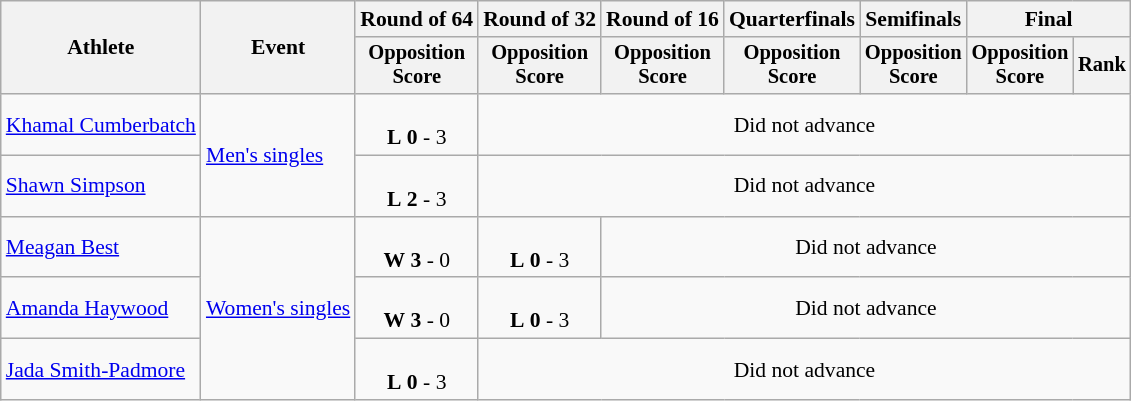<table class=wikitable style=font-size:90%;text-align:center>
<tr>
<th rowspan=2>Athlete</th>
<th rowspan=2>Event</th>
<th>Round of 64</th>
<th>Round of 32</th>
<th>Round of 16</th>
<th>Quarterfinals</th>
<th>Semifinals</th>
<th colspan=2>Final</th>
</tr>
<tr style=font-size:95%>
<th>Opposition<br>Score</th>
<th>Opposition<br>Score</th>
<th>Opposition<br>Score</th>
<th>Opposition<br>Score</th>
<th>Opposition<br>Score</th>
<th>Opposition<br>Score</th>
<th>Rank</th>
</tr>
<tr>
<td align=left><a href='#'>Khamal Cumberbatch</a></td>
<td align=left rowspan=2><a href='#'>Men's singles</a></td>
<td><br><strong>L</strong> <strong>0</strong> - 3</td>
<td colspan="6">Did not advance</td>
</tr>
<tr>
<td align=left><a href='#'>Shawn Simpson</a></td>
<td><br><strong>L</strong> <strong>2</strong> - 3</td>
<td colspan=6>Did not advance</td>
</tr>
<tr>
<td align=left><a href='#'>Meagan Best</a></td>
<td align=left rowspan=3><a href='#'>Women's singles</a></td>
<td><br><strong>W</strong> <strong>3</strong> - 0</td>
<td><br><strong>L</strong> <strong>0</strong> - 3</td>
<td colspan=5>Did not advance</td>
</tr>
<tr>
<td align=left><a href='#'>Amanda Haywood</a></td>
<td><br><strong>W</strong> <strong>3</strong> - 0</td>
<td><br><strong>L</strong> <strong>0</strong> - 3</td>
<td colspan=5>Did not advance</td>
</tr>
<tr>
<td align=left><a href='#'>Jada Smith-Padmore</a></td>
<td><br><strong>L</strong> <strong>0</strong> - 3</td>
<td colspan=6>Did not advance</td>
</tr>
</table>
